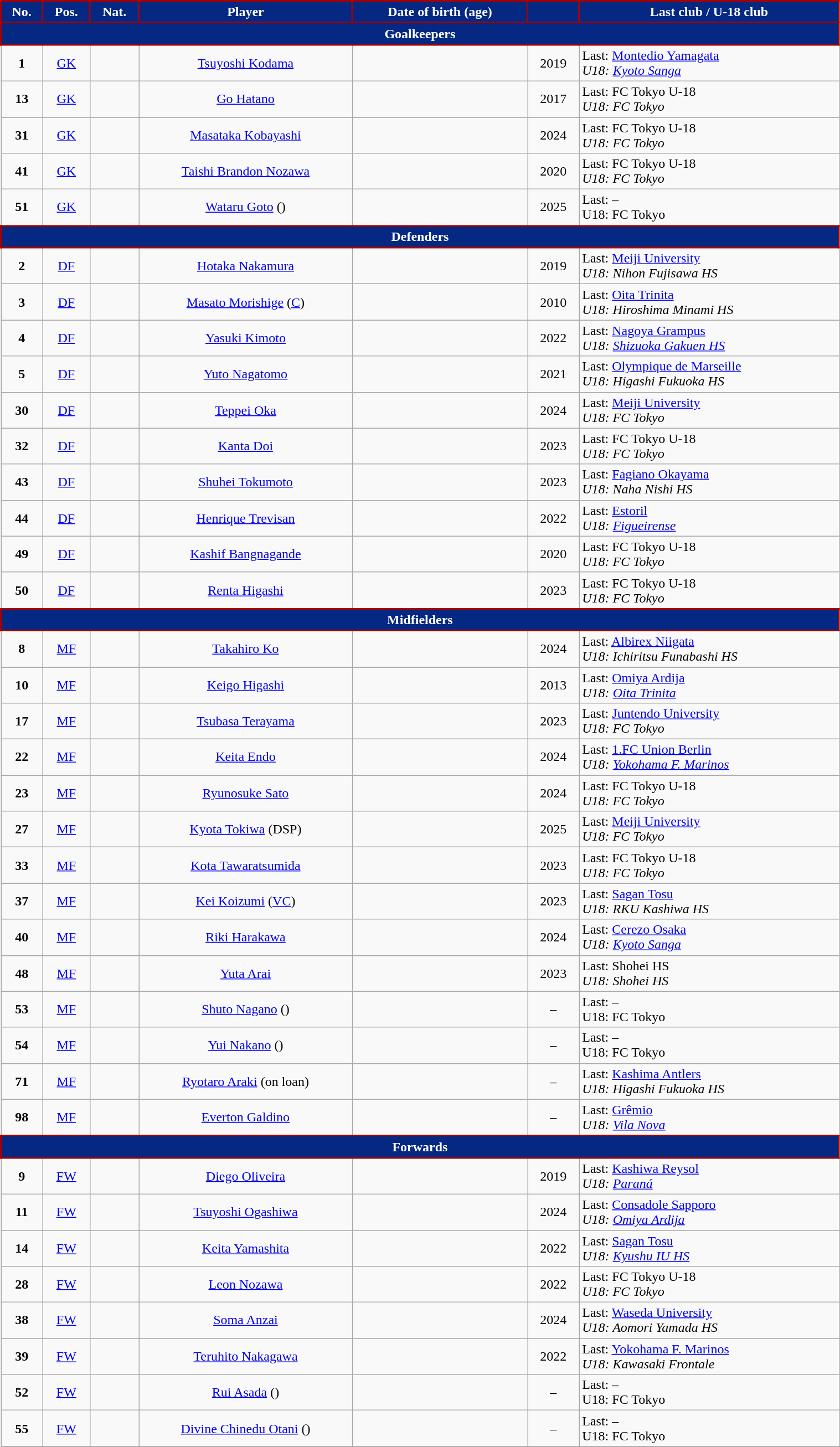<table class="wikitable sortable" style="text-align:center; font-size:100%;width:80%;">
<tr>
<th style="background:#052883; color:white; border:2px solid #a70000;" text-align:center;">No.</th>
<th style="background:#052883; color:white; border:2px solid #a70000;" text-align:center;">Pos.</th>
<th style="background:#052883; color:white; border:2px solid #a70000;" text-align:center;">Nat.</th>
<th style="background:#052883; color:white; border:2px solid #a70000;" text-align:center;">Player</th>
<th style="background:#052883; color:white; border:2px solid #a70000;" text-align:center;">Date of birth (age)</th>
<th style="background:#052883; color:white; border:2px solid #a70000;" text-align:center;"></th>
<th style="background:#052883; color:white; border:2px solid #a70000;" text-align:center;">Last club / U-18 club</th>
</tr>
<tr>
<th colspan="8" style="background:#052883; color:white; border:2px solid #a70000;" text-align:center;">Goalkeepers</th>
</tr>
<tr>
<td><strong>1</strong></td>
<td><a href='#'>GK</a></td>
<td></td>
<td align=center><a href='#'>Tsuyoshi Kodama</a></td>
<td></td>
<td>2019</td>
<td align=left>Last:  <a href='#'>Montedio Yamagata</a> <br> <em>U18:  <a href='#'>Kyoto Sanga</a></em></td>
</tr>
<tr>
<td><strong>13</strong></td>
<td><a href='#'>GK</a></td>
<td></td>
<td align=center><a href='#'>Go Hatano</a></td>
<td></td>
<td>2017</td>
<td align=left>Last:  FC Tokyo U-18 <br> <em>U18:  FC Tokyo</em></td>
</tr>
<tr>
<td><strong>31</strong></td>
<td><a href='#'>GK</a></td>
<td></td>
<td align=center><a href='#'>Masataka Kobayashi</a></td>
<td></td>
<td>2024</td>
<td align=left>Last:  FC Tokyo U-18 <br> <em>U18:  FC Tokyo</em></td>
</tr>
<tr>
<td><strong>41</strong></td>
<td><a href='#'>GK</a></td>
<td></td>
<td align=center><a href='#'>Taishi Brandon Nozawa</a></td>
<td></td>
<td>2020</td>
<td align=left>Last:  FC Tokyo U-18 <br> <em>U18:  FC Tokyo</em></td>
</tr>
<tr>
<td><strong>51</strong></td>
<td><a href='#'>GK</a></td>
<td></td>
<td align=center><a href='#'>Wataru Goto</a> ()</td>
<td></td>
<td>2025</td>
<td align=left>Last: – <br> U18:  FC Tokyo</td>
</tr>
<tr>
<th colspan="8" style="background:#052883; color:white; border:2px solid #a70000;" text-align:center;">Defenders</th>
</tr>
<tr>
<td><strong>2</strong></td>
<td><a href='#'>DF</a></td>
<td></td>
<td align=center><a href='#'>Hotaka Nakamura</a></td>
<td></td>
<td>2019</td>
<td align=left>Last:  <a href='#'>Meiji University</a> <br> <em>U18:  Nihon Fujisawa HS</em></td>
</tr>
<tr>
<td><strong>3</strong></td>
<td><a href='#'>DF</a></td>
<td></td>
<td align=center><a href='#'>Masato Morishige</a> (<a href='#'>C</a>)</td>
<td></td>
<td>2010</td>
<td align=left>Last:  <a href='#'>Oita Trinita</a> <br> <em>U18:  Hiroshima Minami HS</em></td>
</tr>
<tr>
<td><strong>4</strong></td>
<td><a href='#'>DF</a></td>
<td></td>
<td align=center><a href='#'>Yasuki Kimoto</a></td>
<td></td>
<td>2022</td>
<td align=left>Last:  <a href='#'>Nagoya Grampus</a> <br> <em>U18:  <a href='#'>Shizuoka Gakuen HS</a></em></td>
</tr>
<tr>
<td><strong>5</strong></td>
<td><a href='#'>DF</a></td>
<td></td>
<td align=center><a href='#'>Yuto Nagatomo</a></td>
<td></td>
<td>2021</td>
<td align=left>Last:  <a href='#'>Olympique de Marseille</a> <br> <em>U18:  Higashi Fukuoka HS</em></td>
</tr>
<tr>
<td><strong>30</strong></td>
<td><a href='#'>DF</a></td>
<td></td>
<td align=center><a href='#'>Teppei Oka</a></td>
<td></td>
<td>2024</td>
<td align=left>Last:  <a href='#'>Meiji University</a> <br> <em>U18:  FC Tokyo</em></td>
</tr>
<tr>
<td><strong>32</strong></td>
<td><a href='#'>DF</a></td>
<td></td>
<td align=center><a href='#'>Kanta Doi</a></td>
<td></td>
<td>2023</td>
<td align=left>Last:  FC Tokyo U-18 <br> <em>U18:  FC Tokyo</em></td>
</tr>
<tr>
<td><strong>43</strong></td>
<td><a href='#'>DF</a></td>
<td></td>
<td align=center><a href='#'>Shuhei Tokumoto</a></td>
<td></td>
<td>2023</td>
<td align=left>Last:  <a href='#'>Fagiano Okayama</a> <br> <em>U18:  Naha Nishi HS</em></td>
</tr>
<tr>
<td><strong>44</strong></td>
<td><a href='#'>DF</a></td>
<td></td>
<td align=center><a href='#'>Henrique Trevisan</a></td>
<td></td>
<td>2022</td>
<td align=left>Last:  <a href='#'>Estoril</a> <br> <em>U18:  <a href='#'>Figueirense</a></em></td>
</tr>
<tr>
<td><strong>49</strong></td>
<td><a href='#'>DF</a></td>
<td></td>
<td align=center><a href='#'>Kashif Bangnagande</a></td>
<td></td>
<td>2020</td>
<td align=left>Last:  FC Tokyo U-18 <br> <em>U18:  FC Tokyo</em></td>
</tr>
<tr>
<td><strong>50</strong></td>
<td><a href='#'>DF</a></td>
<td></td>
<td align=center><a href='#'>Renta Higashi</a></td>
<td></td>
<td>2023</td>
<td align=left>Last:  FC Tokyo U-18 <br> <em>U18:  FC Tokyo</em></td>
</tr>
<tr>
<th colspan="8" style="background:#052883; color:white; border:2px solid #a70000;" text-align:center;">Midfielders</th>
</tr>
<tr>
<td><strong>8</strong></td>
<td><a href='#'>MF</a></td>
<td></td>
<td align=center><a href='#'>Takahiro Ko</a></td>
<td></td>
<td>2024</td>
<td align=left>Last:  <a href='#'>Albirex Niigata</a> <br> <em>U18:  Ichiritsu Funabashi HS</em></td>
</tr>
<tr>
<td><strong>10</strong></td>
<td><a href='#'>MF</a></td>
<td></td>
<td align=center><a href='#'>Keigo Higashi</a></td>
<td></td>
<td>2013</td>
<td align=left>Last:  <a href='#'>Omiya Ardija</a> <br> <em>U18:  <a href='#'>Oita Trinita</a></em></td>
</tr>
<tr>
<td><strong>17</strong></td>
<td><a href='#'>MF</a></td>
<td></td>
<td align=center><a href='#'>Tsubasa Terayama</a></td>
<td></td>
<td>2023</td>
<td align=left>Last:  <a href='#'>Juntendo University</a> <em><br> U18:  FC Tokyo</em></td>
</tr>
<tr>
<td><strong>22</strong></td>
<td><a href='#'>MF</a></td>
<td></td>
<td align=center><a href='#'>Keita Endo</a></td>
<td></td>
<td>2024</td>
<td align=left>Last:  <a href='#'>1.FC Union Berlin</a> <br> <em>U18:  <a href='#'>Yokohama F. Marinos</a></em></td>
</tr>
<tr>
<td><strong>23</strong></td>
<td><a href='#'>MF</a></td>
<td></td>
<td align=center><a href='#'>Ryunosuke Sato</a></td>
<td></td>
<td>2024</td>
<td align=left>Last:  FC Tokyo U-18 <br> <em>U18:  FC Tokyo</em></td>
</tr>
<tr>
<td><strong>27</strong></td>
<td><a href='#'>MF</a></td>
<td></td>
<td align=center><a href='#'>Kyota Tokiwa</a> (DSP)</td>
<td></td>
<td>2025</td>
<td align=left>Last:  <a href='#'>Meiji University</a> <br> <em>U18:  FC Tokyo</em></td>
</tr>
<tr>
<td><strong>33</strong></td>
<td><a href='#'>MF</a></td>
<td></td>
<td align=center><a href='#'>Kota Tawaratsumida</a></td>
<td></td>
<td>2023</td>
<td align=left>Last:  FC Tokyo U-18 <br> <em>U18:  FC Tokyo</em></td>
</tr>
<tr>
<td><strong>37</strong></td>
<td><a href='#'>MF</a></td>
<td></td>
<td align=center><a href='#'>Kei Koizumi</a> (<a href='#'>VC</a>)</td>
<td></td>
<td>2023</td>
<td align=left>Last:  <a href='#'>Sagan Tosu</a> <br> <em>U18:  RKU Kashiwa HS</em></td>
</tr>
<tr>
<td><strong>40</strong></td>
<td><a href='#'>MF</a></td>
<td></td>
<td align=center><a href='#'>Riki Harakawa</a></td>
<td></td>
<td>2024</td>
<td align=left>Last:  <a href='#'>Cerezo Osaka</a> <br> <em>U18:  <a href='#'>Kyoto Sanga</a></em></td>
</tr>
<tr>
<td><strong>48</strong></td>
<td><a href='#'>MF</a></td>
<td></td>
<td align=center><a href='#'>Yuta Arai</a></td>
<td></td>
<td>2023</td>
<td align=left>Last:  Shohei HS <br> <em>U18:  Shohei HS</em></td>
</tr>
<tr>
<td><strong>53</strong></td>
<td><a href='#'>MF</a></td>
<td></td>
<td align=center><a href='#'>Shuto Nagano</a> ()</td>
<td></td>
<td>–</td>
<td align=left>Last: – <br> U18:  FC Tokyo</td>
</tr>
<tr>
<td><strong>54</strong></td>
<td><a href='#'>MF</a></td>
<td></td>
<td align=center><a href='#'>Yui Nakano</a> ()</td>
<td></td>
<td>–</td>
<td align=left>Last: – <br> U18:  FC Tokyo</td>
</tr>
<tr>
<td><strong>71</strong></td>
<td><a href='#'>MF</a></td>
<td></td>
<td align=center><a href='#'>Ryotaro Araki</a> (on loan)</td>
<td></td>
<td>–</td>
<td align=left>Last:  <a href='#'>Kashima Antlers</a> <br> <em>U18:  Higashi Fukuoka HS</em></td>
</tr>
<tr>
<td><strong>98</strong></td>
<td><a href='#'>MF</a></td>
<td></td>
<td align=center><a href='#'>Everton Galdino</a></td>
<td></td>
<td>–</td>
<td align=left>Last:  <a href='#'>Grêmio</a> <br> <em>U18:  <a href='#'>Vila Nova</a></em></td>
</tr>
<tr>
<th colspan="8" style="background:#052883; color:white; border:2px solid #a70000;" text-align:center;">Forwards</th>
</tr>
<tr>
<td><strong>9</strong></td>
<td><a href='#'>FW</a></td>
<td></td>
<td align=center><a href='#'>Diego Oliveira</a></td>
<td></td>
<td>2019</td>
<td align=left>Last:  <a href='#'>Kashiwa Reysol</a> <br> <em>U18:  <a href='#'>Paraná</a></em></td>
</tr>
<tr>
<td><strong>11</strong></td>
<td><a href='#'>FW</a></td>
<td></td>
<td align=center><a href='#'>Tsuyoshi Ogashiwa</a></td>
<td></td>
<td>2024</td>
<td align=left>Last:  <a href='#'>Consadole Sapporo</a> <br> <em>U18:  <a href='#'>Omiya Ardija</a></em></td>
</tr>
<tr>
<td><strong>14</strong></td>
<td><a href='#'>FW</a></td>
<td></td>
<td align=center><a href='#'>Keita Yamashita</a></td>
<td></td>
<td>2022</td>
<td align=left>Last:  <a href='#'>Sagan Tosu</a> <br> <em>U18:  <a href='#'>Kyushu IU HS</a></em></td>
</tr>
<tr>
<td><strong>28</strong></td>
<td><a href='#'>FW</a></td>
<td></td>
<td align=center><a href='#'>Leon Nozawa</a></td>
<td></td>
<td>2022</td>
<td align=left>Last:  FC Tokyo U-18 <br> <em>U18:  FC Tokyo</em></td>
</tr>
<tr>
<td><strong>38</strong></td>
<td><a href='#'>FW</a></td>
<td></td>
<td align=center><a href='#'>Soma Anzai</a></td>
<td></td>
<td>2024</td>
<td align=left>Last:  <a href='#'>Waseda University</a> <br> <em>U18:  Aomori Yamada HS</em></td>
</tr>
<tr>
<td><strong>39</strong></td>
<td><a href='#'>FW</a></td>
<td></td>
<td align=center><a href='#'>Teruhito Nakagawa</a></td>
<td></td>
<td>2022</td>
<td align=left>Last:  <a href='#'>Yokohama F. Marinos</a> <br> <em>U18:  Kawasaki Frontale</em></td>
</tr>
<tr>
<td><strong>52</strong></td>
<td><a href='#'>FW</a></td>
<td></td>
<td align=center><a href='#'>Rui Asada</a> ()</td>
<td></td>
<td>–</td>
<td align=left>Last: – <br> U18:  FC Tokyo</td>
</tr>
<tr>
<td><strong>55</strong></td>
<td><a href='#'>FW</a></td>
<td></td>
<td align=center><a href='#'>Divine Chinedu Otani</a> ()</td>
<td></td>
<td>–</td>
<td align=left>Last: – <br> U18:  FC Tokyo</td>
</tr>
<tr>
</tr>
</table>
